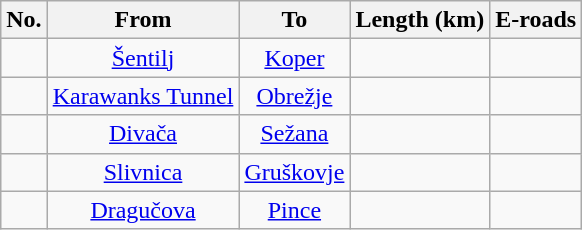<table class="wikitable sortable" style="text-align: center">
<tr>
<th>No.</th>
<th>From</th>
<th>To</th>
<th>Length (km)</th>
<th>E-roads</th>
</tr>
<tr>
<td></td>
<td><a href='#'>Šentilj</a><br>  </td>
<td><a href='#'>Koper</a><br> </td>
<td></td>
<td>   </td>
</tr>
<tr>
<td></td>
<td><a href='#'>Karawanks Tunnel</a><br>  </td>
<td><a href='#'>Obrežje</a><br>  </td>
<td></td>
<td> </td>
</tr>
<tr>
<td></td>
<td><a href='#'>Divača</a><br> </td>
<td><a href='#'>Sežana</a><br>  </td>
<td></td>
<td> </td>
</tr>
<tr>
<td></td>
<td><a href='#'>Slivnica</a><br> </td>
<td><a href='#'>Gruškovje</a><br>  </td>
<td></td>
<td></td>
</tr>
<tr>
<td></td>
<td><a href='#'>Dragučova</a><br> </td>
<td><a href='#'>Pince</a><br>  </td>
<td></td>
<td></td>
</tr>
</table>
